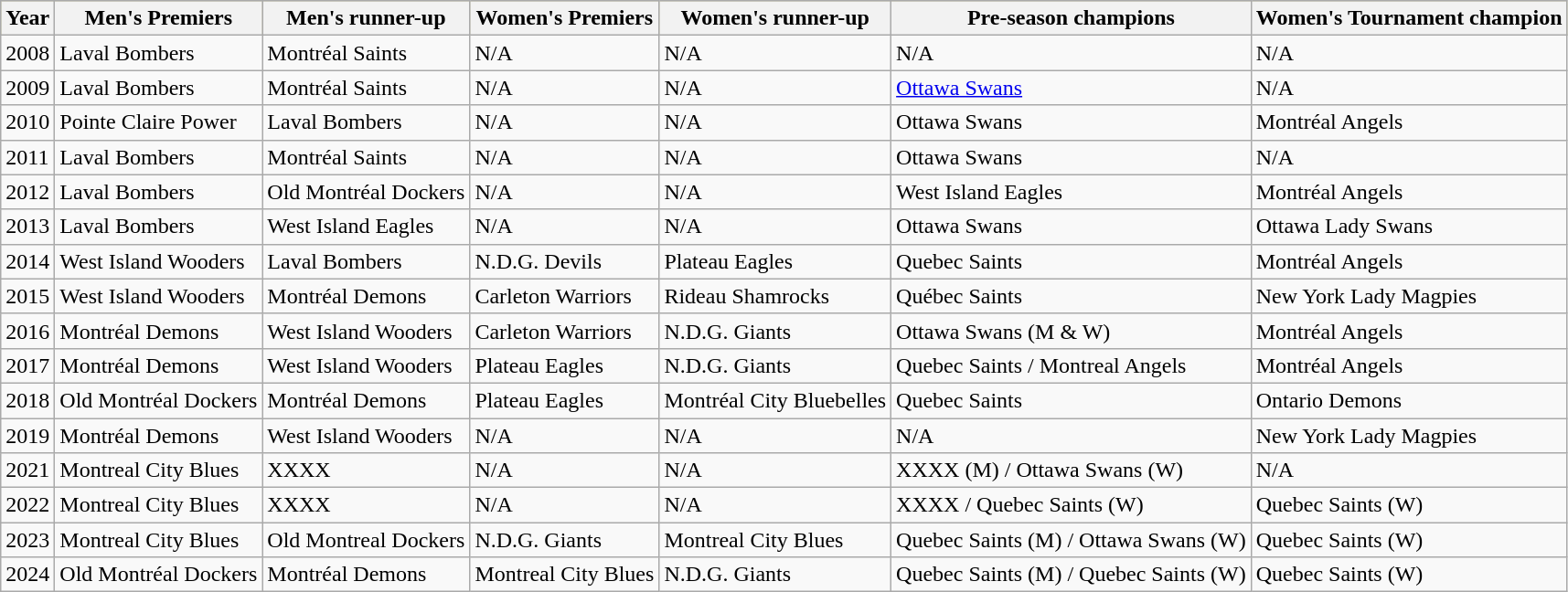<table class="wikitable">
<tr bgcolor=#bdb76b>
<th>Year</th>
<th>Men's Premiers</th>
<th>Men's runner-up</th>
<th>Women's Premiers</th>
<th>Women's runner-up</th>
<th>Pre-season champions</th>
<th>Women's Tournament champion</th>
</tr>
<tr>
<td>2008</td>
<td>Laval Bombers</td>
<td>Montréal Saints</td>
<td>N/A</td>
<td>N/A</td>
<td>N/A</td>
<td>N/A</td>
</tr>
<tr>
<td>2009</td>
<td>Laval Bombers</td>
<td>Montréal Saints</td>
<td>N/A</td>
<td>N/A</td>
<td><a href='#'>Ottawa Swans</a></td>
<td>N/A</td>
</tr>
<tr>
<td>2010</td>
<td>Pointe Claire Power</td>
<td>Laval Bombers</td>
<td>N/A</td>
<td>N/A</td>
<td>Ottawa Swans</td>
<td>Montréal Angels</td>
</tr>
<tr>
<td>2011</td>
<td>Laval Bombers</td>
<td>Montréal Saints</td>
<td>N/A</td>
<td>N/A</td>
<td>Ottawa Swans</td>
<td>N/A</td>
</tr>
<tr>
<td>2012</td>
<td>Laval Bombers</td>
<td>Old Montréal Dockers</td>
<td>N/A</td>
<td>N/A</td>
<td>West Island Eagles</td>
<td>Montréal Angels</td>
</tr>
<tr>
<td>2013</td>
<td>Laval Bombers</td>
<td>West Island Eagles</td>
<td>N/A</td>
<td>N/A</td>
<td>Ottawa Swans</td>
<td>Ottawa Lady Swans</td>
</tr>
<tr>
<td>2014</td>
<td>West Island Wooders</td>
<td>Laval Bombers</td>
<td>N.D.G. Devils</td>
<td>Plateau Eagles</td>
<td>Quebec Saints</td>
<td>Montréal Angels</td>
</tr>
<tr>
<td>2015</td>
<td>West Island Wooders</td>
<td>Montréal Demons</td>
<td>Carleton Warriors</td>
<td>Rideau Shamrocks</td>
<td>Québec Saints</td>
<td>New York Lady Magpies</td>
</tr>
<tr>
<td>2016</td>
<td>Montréal Demons</td>
<td>West Island Wooders</td>
<td>Carleton Warriors</td>
<td>N.D.G. Giants</td>
<td>Ottawa Swans (M & W)</td>
<td>Montréal Angels</td>
</tr>
<tr>
<td>2017</td>
<td>Montréal Demons</td>
<td>West Island Wooders</td>
<td>Plateau Eagles</td>
<td>N.D.G. Giants</td>
<td>Quebec Saints / Montreal Angels</td>
<td>Montréal Angels</td>
</tr>
<tr>
<td>2018</td>
<td>Old Montréal Dockers</td>
<td>Montréal Demons</td>
<td>Plateau Eagles</td>
<td>Montréal City Bluebelles</td>
<td>Quebec Saints</td>
<td>Ontario Demons</td>
</tr>
<tr>
<td>2019</td>
<td>Montréal Demons</td>
<td>West Island Wooders</td>
<td>N/A</td>
<td>N/A</td>
<td>N/A</td>
<td>New York Lady Magpies</td>
</tr>
<tr>
<td>2021</td>
<td>Montreal City Blues</td>
<td>XXXX</td>
<td>N/A</td>
<td>N/A</td>
<td>XXXX (M) / Ottawa Swans (W)</td>
<td>N/A</td>
</tr>
<tr>
<td>2022</td>
<td>Montreal City Blues</td>
<td>XXXX</td>
<td>N/A</td>
<td>N/A</td>
<td>XXXX / Quebec Saints (W)</td>
<td>Quebec Saints (W)</td>
</tr>
<tr>
<td>2023</td>
<td>Montreal City Blues</td>
<td>Old Montreal Dockers</td>
<td>N.D.G. Giants</td>
<td>Montreal City Blues</td>
<td>Quebec Saints (M) / Ottawa Swans (W)</td>
<td>Quebec Saints (W)</td>
</tr>
<tr>
<td>2024</td>
<td>Old Montréal Dockers</td>
<td>Montréal Demons</td>
<td>Montreal City Blues</td>
<td>N.D.G. Giants</td>
<td>Quebec Saints (M) / Quebec Saints (W)</td>
<td>Quebec Saints (W)</td>
</tr>
</table>
